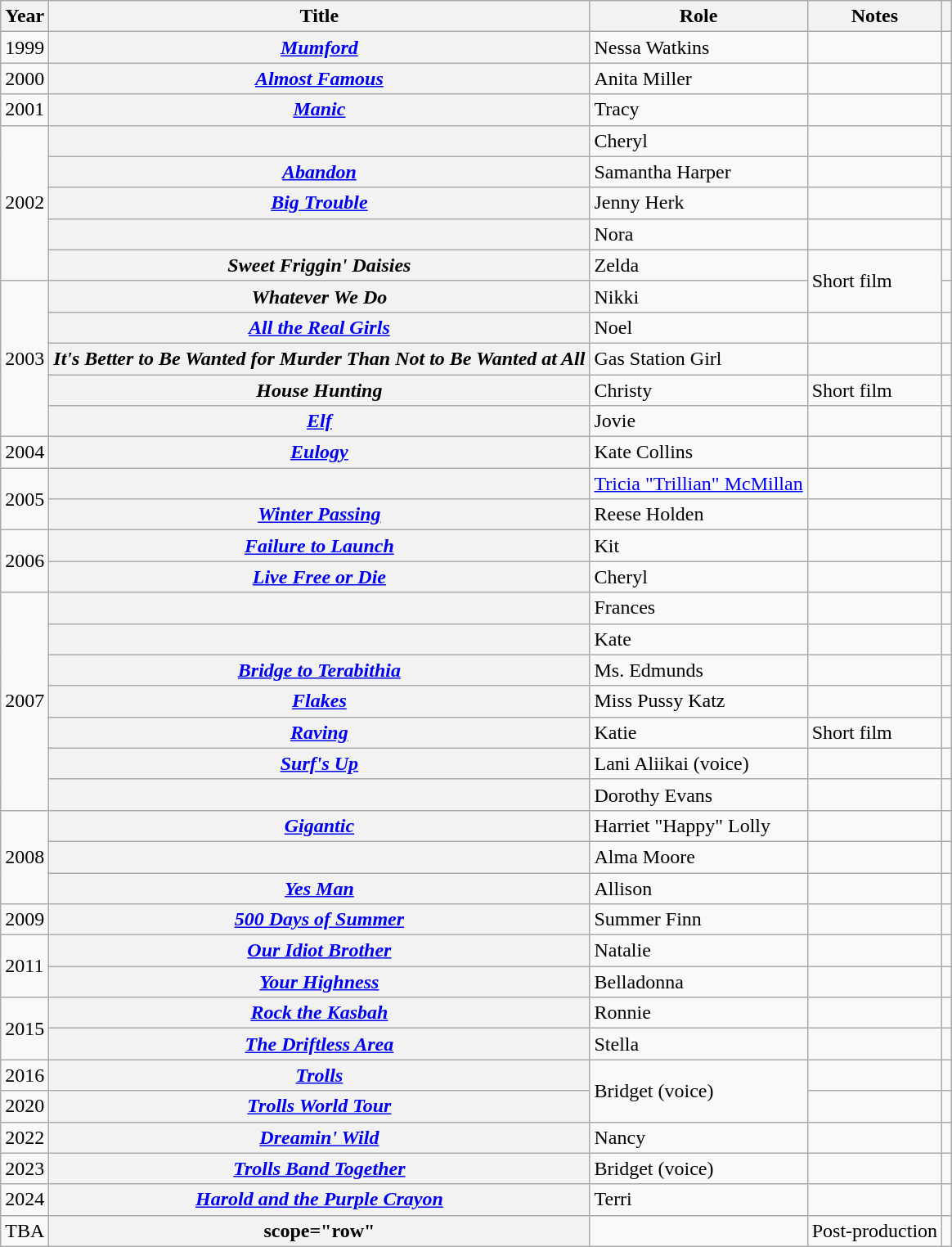<table class="wikitable plainrowheaders sortable">
<tr>
<th scope="col">Year</th>
<th scope="col">Title</th>
<th scope="col">Role</th>
<th scope="col" class="unsortable">Notes</th>
<th scope="col" class="unsortable"></th>
</tr>
<tr>
<td>1999</td>
<th scope="row"><em><a href='#'>Mumford</a></em></th>
<td>Nessa Watkins</td>
<td></td>
<td style="text-align:center;"></td>
</tr>
<tr>
<td>2000</td>
<th scope="row"><em><a href='#'>Almost Famous</a></em></th>
<td>Anita Miller</td>
<td></td>
<td style="text-align:center;"></td>
</tr>
<tr>
<td>2001</td>
<th scope="row"><em><a href='#'>Manic</a></em></th>
<td>Tracy</td>
<td></td>
<td style="text-align:center;"></td>
</tr>
<tr>
<td rowspan="5">2002</td>
<th scope="row"><em></em></th>
<td>Cheryl</td>
<td></td>
<td style="text-align:center;"></td>
</tr>
<tr>
<th scope="row"><em><a href='#'>Abandon</a></em></th>
<td>Samantha Harper</td>
<td></td>
<td style="text-align:center;"></td>
</tr>
<tr>
<th scope="row"><em><a href='#'>Big Trouble</a></em></th>
<td>Jenny Herk</td>
<td></td>
<td style="text-align:center;"></td>
</tr>
<tr>
<th scope="row"><em></em></th>
<td>Nora</td>
<td></td>
<td style="text-align:center;"></td>
</tr>
<tr>
<th scope="row"><em>Sweet Friggin' Daisies</em></th>
<td>Zelda</td>
<td rowspan="2">Short film</td>
<td style="text-align:center;"></td>
</tr>
<tr>
<td rowspan="5">2003</td>
<th scope="row"><em>Whatever We Do</em></th>
<td>Nikki</td>
<td style="text-align:center;"></td>
</tr>
<tr>
<th scope="row"><em><a href='#'>All the Real Girls</a></em></th>
<td>Noel</td>
<td></td>
<td style="text-align:center;"></td>
</tr>
<tr>
<th scope="row"><em>It's Better to Be Wanted for Murder Than Not to Be Wanted at All</em></th>
<td>Gas Station Girl</td>
<td></td>
<td style="text-align:center;"></td>
</tr>
<tr>
<th scope="row"><em>House Hunting</em></th>
<td>Christy</td>
<td>Short film</td>
<td style="text-align:center;"></td>
</tr>
<tr>
<th scope="row"><em><a href='#'>Elf</a></em></th>
<td>Jovie</td>
<td></td>
<td style="text-align:center;"></td>
</tr>
<tr>
<td>2004</td>
<th scope="row"><em><a href='#'>Eulogy</a></em></th>
<td>Kate Collins</td>
<td></td>
<td style="text-align:center;"></td>
</tr>
<tr>
<td rowspan="2">2005</td>
<th scope="row"><em></em></th>
<td><a href='#'>Tricia "Trillian" McMillan</a></td>
<td></td>
<td style="text-align:center;"></td>
</tr>
<tr>
<th scope="row"><em><a href='#'>Winter Passing</a></em></th>
<td>Reese Holden</td>
<td></td>
<td style="text-align:center;"></td>
</tr>
<tr>
<td rowspan="2">2006</td>
<th scope="row"><em><a href='#'>Failure to Launch</a></em></th>
<td>Kit</td>
<td></td>
<td style="text-align:center;"></td>
</tr>
<tr>
<th scope="row"><em><a href='#'>Live Free or Die</a></em></th>
<td>Cheryl</td>
<td></td>
<td style="text-align:center;"></td>
</tr>
<tr>
<td rowspan="7">2007</td>
<th scope="row"><em></em></th>
<td>Frances</td>
<td></td>
<td style="text-align:center;"></td>
</tr>
<tr>
<th scope="row"><em></em></th>
<td>Kate</td>
<td></td>
<td style="text-align:center;"></td>
</tr>
<tr>
<th scope="row"><em><a href='#'>Bridge to Terabithia</a></em></th>
<td>Ms. Edmunds</td>
<td></td>
<td style="text-align:center;"></td>
</tr>
<tr>
<th scope="row"><em><a href='#'>Flakes</a></em></th>
<td>Miss Pussy Katz</td>
<td></td>
<td style="text-align:center;"></td>
</tr>
<tr>
<th scope="row"><em><a href='#'>Raving</a></em></th>
<td>Katie</td>
<td>Short film</td>
<td style="text-align:center;"></td>
</tr>
<tr>
<th scope="row"><em><a href='#'>Surf's Up</a></em></th>
<td>Lani Aliikai (voice)</td>
<td></td>
<td style="text-align:center;"></td>
</tr>
<tr>
<th scope="row"><em></em></th>
<td>Dorothy Evans</td>
<td></td>
<td style="text-align:center;"></td>
</tr>
<tr>
<td rowspan="3">2008</td>
<th scope="row"><em><a href='#'>Gigantic</a></em></th>
<td>Harriet "Happy" Lolly</td>
<td></td>
<td style="text-align:center;"></td>
</tr>
<tr>
<th scope="row"><em></em></th>
<td>Alma Moore</td>
<td></td>
<td style="text-align:center;"></td>
</tr>
<tr>
<th scope="row"><em><a href='#'>Yes Man</a></em></th>
<td>Allison</td>
<td></td>
<td style="text-align:center;"></td>
</tr>
<tr>
<td>2009</td>
<th scope="row"><em><a href='#'>500 Days of Summer</a></em></th>
<td>Summer Finn</td>
<td></td>
<td style="text-align:center;"></td>
</tr>
<tr>
<td rowspan="2">2011</td>
<th scope="row"><em><a href='#'>Our Idiot Brother</a></em></th>
<td>Natalie</td>
<td></td>
<td style="text-align:center;"></td>
</tr>
<tr>
<th scope="row"><em><a href='#'>Your Highness</a></em></th>
<td>Belladonna</td>
<td></td>
<td style="text-align:center;"></td>
</tr>
<tr>
<td rowspan="2">2015</td>
<th scope="row"><em><a href='#'>Rock the Kasbah</a></em></th>
<td>Ronnie</td>
<td></td>
<td style="text-align:center;"></td>
</tr>
<tr>
<th scope="row"><em><a href='#'>The Driftless Area</a></em></th>
<td>Stella</td>
<td></td>
<td style="text-align:center;"></td>
</tr>
<tr>
<td>2016</td>
<th scope="row"><em><a href='#'>Trolls</a></em></th>
<td rowspan="2">Bridget (voice)</td>
<td></td>
<td style="text-align:center;"></td>
</tr>
<tr>
<td>2020</td>
<th scope="row"><em><a href='#'>Trolls World Tour</a></em></th>
<td></td>
<td></td>
</tr>
<tr>
<td>2022</td>
<th scope="row"><em><a href='#'>Dreamin' Wild</a></em></th>
<td>Nancy</td>
<td></td>
<td style="text-align:center;"></td>
</tr>
<tr>
<td>2023</td>
<th scope="row"><em><a href='#'>Trolls Band Together</a></em></th>
<td>Bridget (voice)</td>
<td></td>
<td></td>
</tr>
<tr>
<td>2024</td>
<th scope="row"><em><a href='#'>Harold and the Purple Crayon</a></em></th>
<td>Terri</td>
<td></td>
<td style="text-align:center;"></td>
</tr>
<tr>
<td>TBA</td>
<th>scope="row" </th>
<td></td>
<td>Post-production</td>
<td style="text-align:center;"></td>
</tr>
</table>
